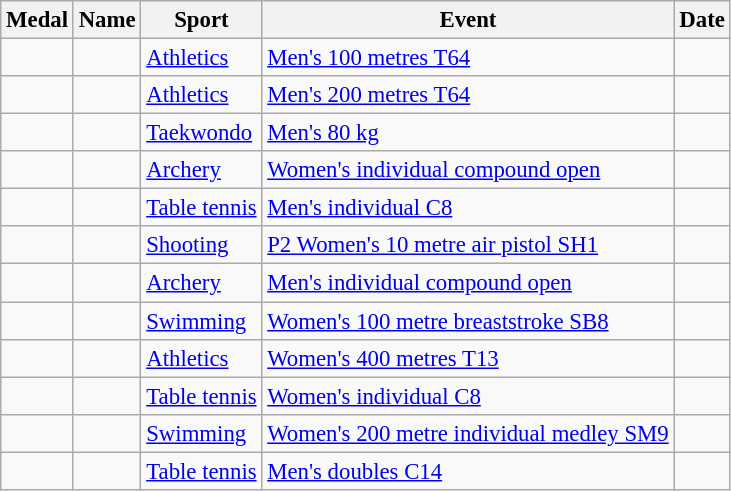<table class="wikitable sortable" style=font-size:95%>
<tr>
<th>Medal</th>
<th>Name</th>
<th>Sport</th>
<th>Event</th>
<th>Date</th>
</tr>
<tr>
<td></td>
<td></td>
<td><a href='#'>Athletics</a></td>
<td><a href='#'>Men's 100 metres T64</a></td>
<td></td>
</tr>
<tr>
<td></td>
<td></td>
<td><a href='#'>Athletics</a></td>
<td><a href='#'>Men's 200 metres T64</a></td>
<td></td>
</tr>
<tr>
<td></td>
<td></td>
<td><a href='#'>Taekwondo</a></td>
<td><a href='#'>Men's 80 kg</a></td>
<td></td>
</tr>
<tr>
<td></td>
<td></td>
<td><a href='#'>Archery</a></td>
<td><a href='#'>Women's individual compound open</a></td>
<td></td>
</tr>
<tr>
<td></td>
<td></td>
<td><a href='#'>Table tennis</a></td>
<td><a href='#'>Men's individual C8</a></td>
<td></td>
</tr>
<tr>
<td></td>
<td></td>
<td><a href='#'>Shooting</a></td>
<td><a href='#'>P2 Women's 10 metre air pistol SH1</a></td>
<td></td>
</tr>
<tr>
<td></td>
<td></td>
<td><a href='#'>Archery</a></td>
<td><a href='#'>Men's individual compound open</a></td>
<td></td>
</tr>
<tr>
<td></td>
<td></td>
<td><a href='#'>Swimming</a></td>
<td><a href='#'>Women's 100 metre breaststroke SB8</a></td>
<td></td>
</tr>
<tr>
<td></td>
<td></td>
<td><a href='#'>Athletics</a></td>
<td><a href='#'>Women's 400 metres T13</a></td>
<td></td>
</tr>
<tr>
<td></td>
<td></td>
<td><a href='#'>Table tennis</a></td>
<td><a href='#'>Women's individual C8</a></td>
<td></td>
</tr>
<tr>
<td></td>
<td></td>
<td><a href='#'>Swimming</a></td>
<td><a href='#'>Women's 200 metre individual medley SM9</a></td>
<td></td>
</tr>
<tr>
<td></td>
<td><br></td>
<td><a href='#'>Table tennis</a></td>
<td><a href='#'>Men's doubles C14</a></td>
<td></td>
</tr>
</table>
